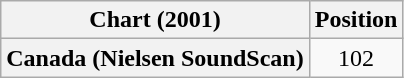<table class="wikitable plainrowheaders" style="text-align:center">
<tr>
<th>Chart (2001)</th>
<th>Position</th>
</tr>
<tr>
<th scope="row">Canada (Nielsen SoundScan)</th>
<td>102</td>
</tr>
</table>
